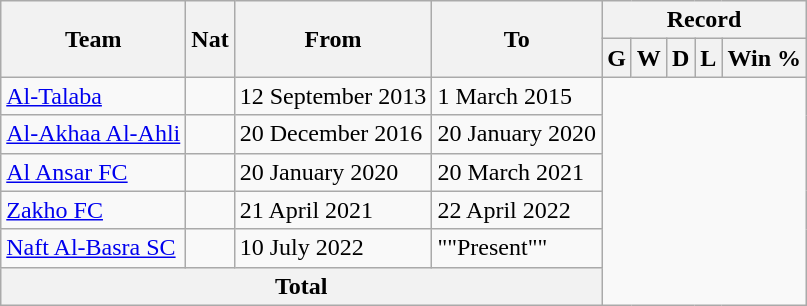<table class="wikitable" style="text-align: center">
<tr>
<th rowspan="2">Team</th>
<th rowspan="2">Nat</th>
<th rowspan="2">From</th>
<th rowspan="2">To</th>
<th colspan="10">Record</th>
</tr>
<tr>
<th>G</th>
<th>W</th>
<th>D</th>
<th>L</th>
<th>Win %</th>
</tr>
<tr>
<td align=left><a href='#'>Al-Talaba</a></td>
<td></td>
<td align=left>12 September 2013</td>
<td align=left>1 March 2015<br></td>
</tr>
<tr>
<td align=left><a href='#'>Al-Akhaa Al-Ahli</a></td>
<td></td>
<td align=left>20 December 2016</td>
<td align=left>20 January 2020<br></td>
</tr>
<tr>
<td align=left><a href='#'>Al Ansar FC</a></td>
<td></td>
<td align=left>20 January 2020</td>
<td align=left>20 March 2021<br></td>
</tr>
<tr>
<td align=left><a href='#'>Zakho FC</a></td>
<td></td>
<td align=left>21 April 2021</td>
<td align=left>22 April 2022<br></td>
</tr>
<tr>
<td align=left><a href='#'>Naft Al-Basra SC</a></td>
<td></td>
<td align=left>10 July 2022</td>
<td align=left>""Present""<br></td>
</tr>
<tr>
<th colspan="4" align="center" valign=middle>Total<br></th>
</tr>
</table>
